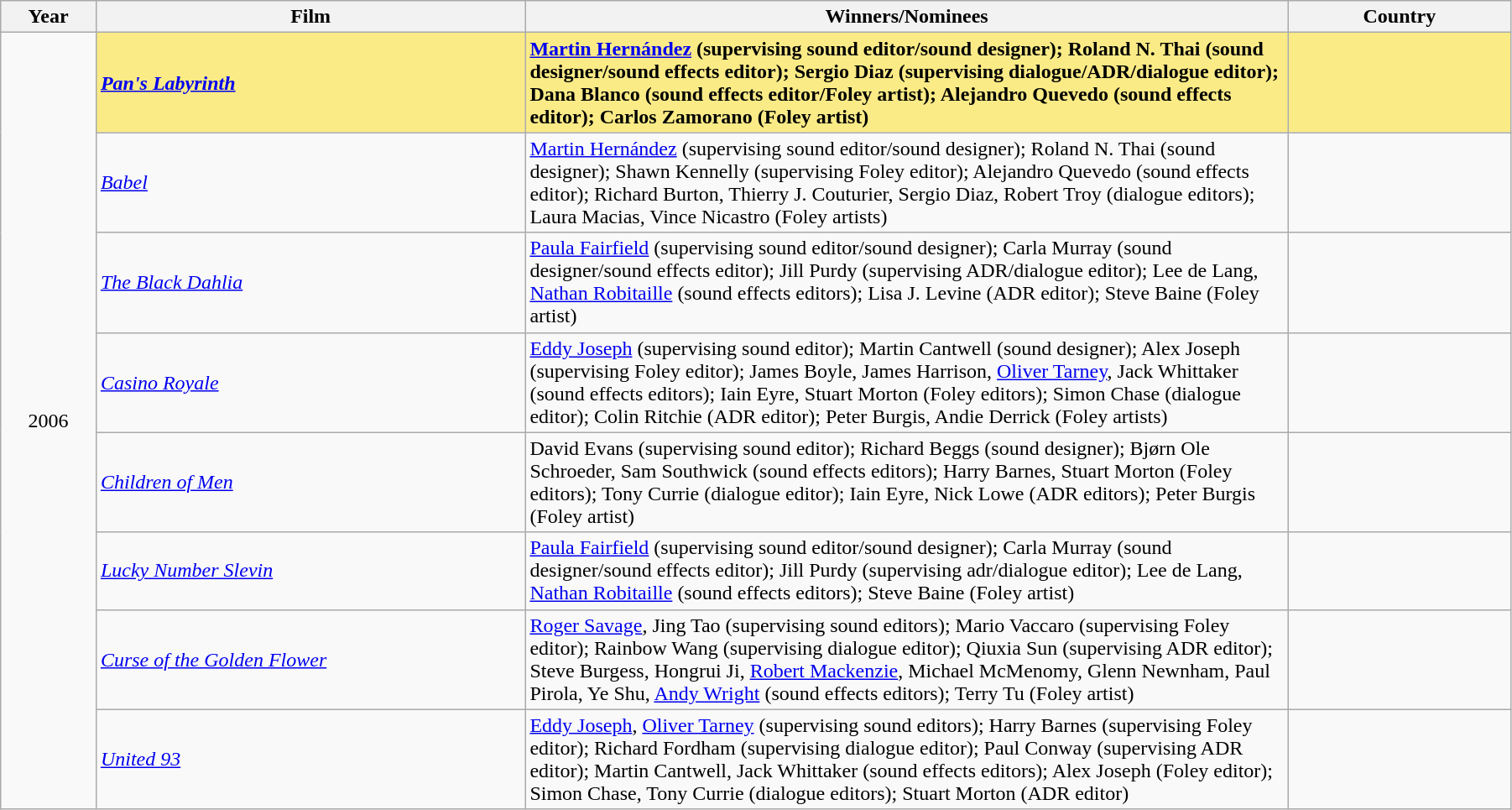<table class="wikitable" width="95%" cellpadding="5">
<tr>
<th width="6%">Year</th>
<th width="27%">Film</th>
<th width="48%">Winners/Nominees</th>
<th width="14%">Country</th>
</tr>
<tr>
<td rowspan=8 style="text-align:center">2006<br></td>
<td style="background:#FAEB86;"><strong><em><a href='#'>Pan's Labyrinth</a></em></strong></td>
<td style="background:#FAEB86;"><strong><a href='#'>Martin Hernández</a> (supervising sound editor/sound designer); Roland N. Thai (sound designer/sound effects editor); Sergio Diaz (supervising dialogue/ADR/dialogue editor); Dana Blanco (sound effects editor/Foley artist); Alejandro Quevedo (sound effects editor); Carlos Zamorano (Foley artist)</strong></td>
<td style="background:#FAEB86;"><strong><br></strong></td>
</tr>
<tr>
<td><em><a href='#'>Babel</a></em></td>
<td><a href='#'>Martin Hernández</a> (supervising sound editor/sound designer); Roland N. Thai (sound designer); Shawn Kennelly (supervising Foley editor); Alejandro Quevedo (sound effects editor); Richard Burton, Thierry J. Couturier, Sergio Diaz, Robert Troy (dialogue editors); Laura Macias, Vince Nicastro (Foley artists)</td>
<td><br><br><br></td>
</tr>
<tr>
<td><em><a href='#'>The Black Dahlia</a></em></td>
<td><a href='#'>Paula Fairfield</a> (supervising sound editor/sound designer); Carla Murray (sound designer/sound effects editor); Jill Purdy (supervising ADR/dialogue editor); Lee de Lang, <a href='#'>Nathan Robitaille</a> (sound effects editors); Lisa J. Levine (ADR editor); Steve Baine (Foley artist)</td>
<td><br><br></td>
</tr>
<tr>
<td><em><a href='#'>Casino Royale</a></em></td>
<td><a href='#'>Eddy Joseph</a> (supervising sound editor); Martin Cantwell (sound designer); Alex Joseph (supervising Foley editor); James Boyle, James Harrison, <a href='#'>Oliver Tarney</a>, Jack Whittaker (sound effects editors); Iain Eyre, Stuart Morton (Foley editors); Simon Chase (dialogue editor); Colin Ritchie (ADR editor); Peter Burgis, Andie Derrick (Foley artists)</td>
<td><br><br><br></td>
</tr>
<tr>
<td><em><a href='#'>Children of Men</a></em></td>
<td>David Evans (supervising sound editor); Richard Beggs (sound designer); Bjørn Ole Schroeder, Sam Southwick (sound effects editors); Harry Barnes, Stuart Morton (Foley editors); Tony Currie (dialogue editor); Iain Eyre, Nick Lowe (ADR editors); Peter Burgis (Foley artist)</td>
<td><br><br></td>
</tr>
<tr>
<td><em><a href='#'>Lucky Number Slevin</a></em></td>
<td><a href='#'>Paula Fairfield</a> (supervising sound editor/sound designer); Carla Murray (sound designer/sound effects editor); Jill Purdy (supervising adr/dialogue editor); Lee de Lang, <a href='#'>Nathan Robitaille</a> (sound effects editors); Steve Baine (Foley artist)</td>
<td><br><br><br></td>
</tr>
<tr>
<td><em><a href='#'>Curse of the Golden Flower</a></em></td>
<td><a href='#'>Roger Savage</a>, Jing Tao (supervising sound editors); Mario Vaccaro (supervising Foley editor); Rainbow Wang (supervising dialogue editor); Qiuxia Sun (supervising ADR editor); Steve Burgess, Hongrui Ji, <a href='#'>Robert Mackenzie</a>, Michael McMenomy, Glenn Newnham, Paul Pirola, Ye Shu, <a href='#'>Andy Wright</a> (sound effects editors); Terry Tu (Foley artist)</td>
<td></td>
</tr>
<tr>
<td><em><a href='#'>United 93</a></em></td>
<td><a href='#'>Eddy Joseph</a>, <a href='#'>Oliver Tarney</a> (supervising sound editors); Harry Barnes (supervising Foley editor); Richard Fordham (supervising dialogue editor); Paul Conway (supervising ADR editor); Martin Cantwell, Jack Whittaker (sound effects editors); Alex Joseph (Foley editor); Simon Chase, Tony Currie (dialogue editors); Stuart Morton (ADR editor)</td>
<td><br><br></td>
</tr>
</table>
